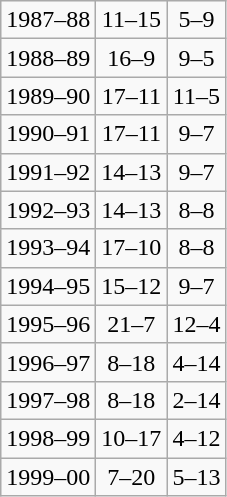<table class="wikitable" style="text-align:center;">
<tr>
<td>1987–88</td>
<td>11–15</td>
<td>5–9</td>
</tr>
<tr>
<td>1988–89</td>
<td>16–9</td>
<td>9–5</td>
</tr>
<tr>
<td>1989–90</td>
<td>17–11</td>
<td>11–5</td>
</tr>
<tr>
<td>1990–91</td>
<td>17–11</td>
<td>9–7</td>
</tr>
<tr>
<td>1991–92</td>
<td>14–13</td>
<td>9–7</td>
</tr>
<tr>
<td>1992–93</td>
<td>14–13</td>
<td>8–8</td>
</tr>
<tr>
<td>1993–94</td>
<td>17–10</td>
<td>8–8</td>
</tr>
<tr>
<td>1994–95</td>
<td>15–12</td>
<td>9–7</td>
</tr>
<tr>
<td>1995–96</td>
<td>21–7</td>
<td>12–4</td>
</tr>
<tr>
<td>1996–97</td>
<td>8–18</td>
<td>4–14</td>
</tr>
<tr>
<td>1997–98</td>
<td>8–18</td>
<td>2–14</td>
</tr>
<tr>
<td>1998–99</td>
<td>10–17</td>
<td>4–12</td>
</tr>
<tr>
<td>1999–00</td>
<td>7–20</td>
<td>5–13</td>
</tr>
</table>
